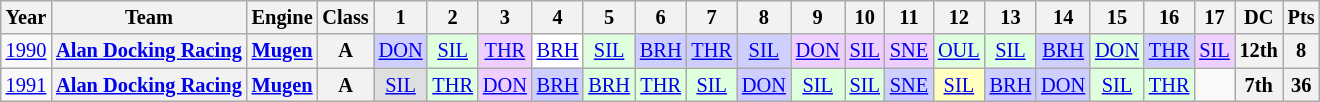<table class="wikitable" style="text-align:center; font-size:85%">
<tr>
<th>Year</th>
<th>Team</th>
<th>Engine</th>
<th>Class</th>
<th>1</th>
<th>2</th>
<th>3</th>
<th>4</th>
<th>5</th>
<th>6</th>
<th>7</th>
<th>8</th>
<th>9</th>
<th>10</th>
<th>11</th>
<th>12</th>
<th>13</th>
<th>14</th>
<th>15</th>
<th>16</th>
<th>17</th>
<th>DC</th>
<th>Pts</th>
</tr>
<tr>
<td><a href='#'>1990</a></td>
<th nowrap><a href='#'>Alan Docking Racing</a></th>
<th nowrap><a href='#'>Mugen</a></th>
<th>A</th>
<td style="background:#CFCFFF;"><a href='#'>DON</a><br></td>
<td style="background:#DFFFDF;"><a href='#'>SIL</a><br></td>
<td style="background:#EFCFFF;"><a href='#'>THR</a><br></td>
<td style="background:#FFFFFF;"><a href='#'>BRH</a><br></td>
<td style="background:#DFFFDF;"><a href='#'>SIL</a><br></td>
<td style="background:#CFCFFF;"><a href='#'>BRH</a><br></td>
<td style="background:#CFCFFF;"><a href='#'>THR</a><br></td>
<td style="background:#CFCFFF;"><a href='#'>SIL</a><br></td>
<td style="background:#EFCFFF;"><a href='#'>DON</a><br></td>
<td style="background:#EFCFFF;"><a href='#'>SIL</a><br></td>
<td style="background:#EFCFFF;"><a href='#'>SNE</a><br></td>
<td style="background:#DFFFDF;"><a href='#'>OUL</a><br></td>
<td style="background:#DFFFDF;"><a href='#'>SIL</a><br></td>
<td style="background:#CFCFFF;"><a href='#'>BRH</a><br></td>
<td style="background:#DFFFDF;"><a href='#'>DON</a><br></td>
<td style="background:#CFCFFF;"><a href='#'>THR</a><br></td>
<td style="background:#EFCFFF;"><a href='#'>SIL</a><br></td>
<th>12th</th>
<th>8</th>
</tr>
<tr>
<td><a href='#'>1991</a></td>
<th nowrap><a href='#'>Alan Docking Racing</a></th>
<th nowrap><a href='#'>Mugen</a></th>
<th>A</th>
<td style="background:#DFDFDF;"><a href='#'>SIL</a><br></td>
<td style="background:#DFFFDF;"><a href='#'>THR</a><br></td>
<td style="background:#EFCFFF;"><a href='#'>DON</a><br></td>
<td style="background:#CFCFFF;"><a href='#'>BRH</a><br></td>
<td style="background:#DFFFDF;"><a href='#'>BRH</a><br></td>
<td style="background:#DFFFDF;"><a href='#'>THR</a><br></td>
<td style="background:#DFFFDF;"><a href='#'>SIL</a><br></td>
<td style="background:#CFCFFF;"><a href='#'>DON</a><br></td>
<td style="background:#DFFFDF;"><a href='#'>SIL</a><br></td>
<td style="background:#DFFFDF;"><a href='#'>SIL</a><br></td>
<td style="background:#CFCFFF;"><a href='#'>SNE</a><br></td>
<td style="background:#FFFFBF;"><a href='#'>SIL</a><br></td>
<td style="background:#CFCFFF;"><a href='#'>BRH</a><br></td>
<td style="background:#CFCFFF;"><a href='#'>DON</a><br></td>
<td style="background:#DFFFDF;"><a href='#'>SIL</a><br></td>
<td style="background:#DFFFDF;"><a href='#'>THR</a><br></td>
<td></td>
<th>7th</th>
<th>36</th>
</tr>
</table>
